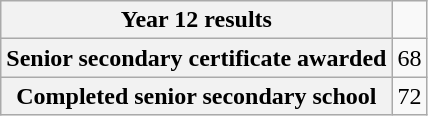<table class="wikitable">
<tr>
<th colspan="2">Year 12 results</th>
</tr>
<tr>
<th colspan="2">Senior secondary certificate awarded</th>
<td>68</td>
</tr>
<tr>
<th colspan="2">Completed senior secondary school</th>
<td>72</td>
</tr>
</table>
